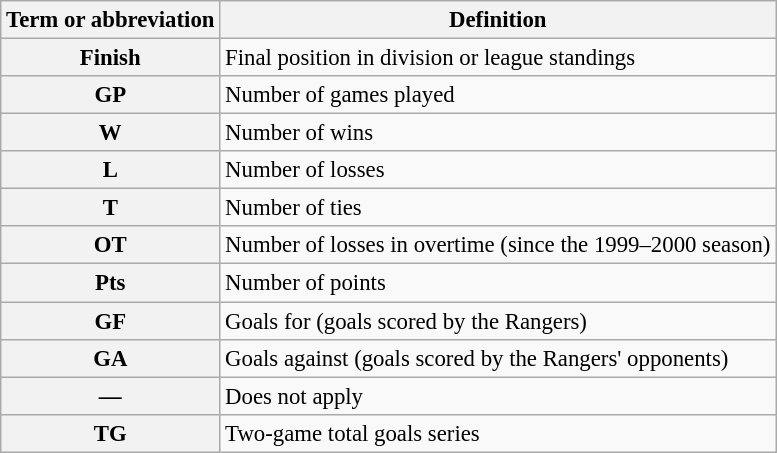<table class="wikitable" style="font-size:95%">
<tr>
<th scope="col">Term or abbreviation</th>
<th scope="col">Definition</th>
</tr>
<tr>
<th scope="row">Finish</th>
<td>Final position in division or league standings</td>
</tr>
<tr>
<th scope="row">GP</th>
<td>Number of games played</td>
</tr>
<tr>
<th scope="row">W</th>
<td>Number of wins</td>
</tr>
<tr>
<th scope="row">L</th>
<td>Number of losses</td>
</tr>
<tr>
<th scope="row">T</th>
<td>Number of ties</td>
</tr>
<tr>
<th scope="row">OT</th>
<td>Number of losses in overtime (since the 1999–2000 season)</td>
</tr>
<tr>
<th scope="row">Pts</th>
<td>Number of points</td>
</tr>
<tr>
<th scope="row">GF</th>
<td>Goals for (goals scored by the Rangers)</td>
</tr>
<tr>
<th scope="row">GA</th>
<td>Goals against (goals scored by the Rangers' opponents)</td>
</tr>
<tr>
<th scope="row">—</th>
<td>Does not apply</td>
</tr>
<tr>
<th scope = "row">TG</th>
<td>Two-game total goals series</td>
</tr>
</table>
